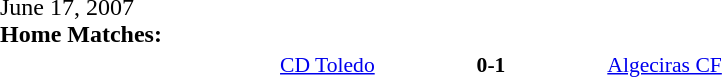<table width=100% cellspacing=1>
<tr>
<th width=20%></th>
<th width=12%></th>
<th width=20%></th>
<th></th>
</tr>
<tr>
<td>June 17, 2007<br><strong>Home Matches:</strong></td>
</tr>
<tr style=font-size:90%>
<td align=right><a href='#'>CD Toledo</a></td>
<td align=center><strong>0-1</strong></td>
<td><a href='#'>Algeciras CF</a></td>
</tr>
</table>
